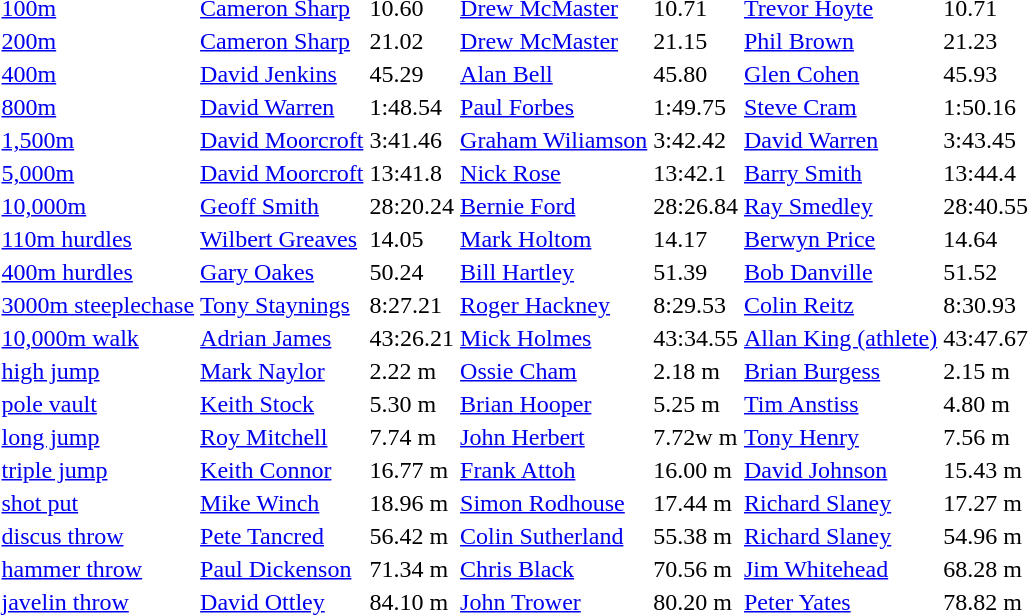<table>
<tr>
<td><a href='#'>100m</a></td>
<td> <a href='#'>Cameron Sharp</a></td>
<td>10.60</td>
<td><a href='#'>Drew McMaster</a></td>
<td>10.71</td>
<td><a href='#'>Trevor Hoyte</a></td>
<td>10.71</td>
</tr>
<tr>
<td><a href='#'>200m</a></td>
<td> <a href='#'>Cameron Sharp</a></td>
<td>21.02</td>
<td> <a href='#'>Drew McMaster</a></td>
<td>21.15</td>
<td><a href='#'>Phil Brown</a></td>
<td>21.23</td>
</tr>
<tr>
<td><a href='#'>400m</a></td>
<td> <a href='#'>David Jenkins</a></td>
<td>45.29</td>
<td><a href='#'>Alan Bell</a></td>
<td>45.80</td>
<td><a href='#'>Glen Cohen</a></td>
<td>45.93</td>
</tr>
<tr>
<td><a href='#'>800m</a></td>
<td><a href='#'>David Warren</a></td>
<td>1:48.54</td>
<td> <a href='#'>Paul Forbes</a></td>
<td>1:49.75</td>
<td><a href='#'>Steve Cram</a></td>
<td>1:50.16</td>
</tr>
<tr>
<td><a href='#'>1,500m</a></td>
<td><a href='#'>David Moorcroft</a></td>
<td>3:41.46</td>
<td> <a href='#'>Graham Wiliamson</a></td>
<td>3:42.42</td>
<td><a href='#'>David Warren</a></td>
<td>3:43.45</td>
</tr>
<tr>
<td><a href='#'>5,000m</a></td>
<td><a href='#'>David Moorcroft</a></td>
<td>13:41.8</td>
<td><a href='#'>Nick Rose</a></td>
<td>13:42.1</td>
<td><a href='#'>Barry Smith</a></td>
<td>13:44.4</td>
</tr>
<tr>
<td><a href='#'>10,000m</a></td>
<td><a href='#'>Geoff Smith</a></td>
<td>28:20.24</td>
<td><a href='#'>Bernie Ford</a></td>
<td>28:26.84</td>
<td><a href='#'>Ray Smedley</a></td>
<td>28:40.55</td>
</tr>
<tr>
<td><a href='#'>110m hurdles</a></td>
<td><a href='#'>Wilbert Greaves</a></td>
<td>14.05</td>
<td><a href='#'>Mark Holtom</a></td>
<td>14.17</td>
<td><a href='#'>Berwyn Price</a></td>
<td>14.64</td>
</tr>
<tr>
<td><a href='#'>400m hurdles</a></td>
<td><a href='#'>Gary Oakes</a></td>
<td>50.24</td>
<td><a href='#'>Bill Hartley</a></td>
<td>51.39</td>
<td><a href='#'>Bob Danville</a></td>
<td>51.52</td>
</tr>
<tr>
<td><a href='#'>3000m steeplechase</a></td>
<td><a href='#'>Tony Staynings</a></td>
<td>8:27.21</td>
<td><a href='#'>Roger Hackney</a></td>
<td>8:29.53</td>
<td><a href='#'>Colin Reitz</a></td>
<td>8:30.93</td>
</tr>
<tr>
<td><a href='#'>10,000m walk</a></td>
<td><a href='#'>Adrian James</a></td>
<td>43:26.21</td>
<td><a href='#'>Mick Holmes</a></td>
<td>43:34.55</td>
<td><a href='#'>Allan King (athlete)</a></td>
<td>43:47.67</td>
</tr>
<tr>
<td><a href='#'>high jump</a></td>
<td><a href='#'>Mark Naylor</a></td>
<td>2.22 m</td>
<td><a href='#'>Ossie Cham</a></td>
<td>2.18 m</td>
<td> <a href='#'>Brian Burgess</a></td>
<td>2.15 m</td>
</tr>
<tr>
<td><a href='#'>pole vault</a></td>
<td><a href='#'>Keith Stock</a></td>
<td>5.30 m</td>
<td><a href='#'>Brian Hooper</a></td>
<td>5.25 m</td>
<td><a href='#'>Tim Anstiss</a></td>
<td>4.80 m</td>
</tr>
<tr>
<td><a href='#'>long jump</a></td>
<td><a href='#'>Roy Mitchell</a></td>
<td>7.74 m</td>
<td><a href='#'>John Herbert</a></td>
<td>7.72w m</td>
<td><a href='#'>Tony Henry</a></td>
<td>7.56 m</td>
</tr>
<tr>
<td><a href='#'>triple jump</a></td>
<td><a href='#'>Keith Connor</a></td>
<td>16.77 m</td>
<td><a href='#'>Frank Attoh</a></td>
<td>16.00 m</td>
<td><a href='#'>David Johnson</a></td>
<td>15.43 m</td>
</tr>
<tr>
<td><a href='#'>shot put</a></td>
<td><a href='#'>Mike Winch</a></td>
<td>18.96 m</td>
<td><a href='#'>Simon Rodhouse</a></td>
<td>17.44 m</td>
<td><a href='#'>Richard Slaney</a></td>
<td>17.27 m</td>
</tr>
<tr>
<td><a href='#'>discus throw</a></td>
<td><a href='#'>Pete Tancred</a></td>
<td>56.42 m</td>
<td> <a href='#'>Colin Sutherland</a></td>
<td>55.38 m</td>
<td><a href='#'>Richard Slaney</a></td>
<td>54.96 m</td>
</tr>
<tr>
<td><a href='#'>hammer throw</a></td>
<td><a href='#'>Paul Dickenson</a></td>
<td>71.34 m</td>
<td> <a href='#'>Chris Black</a></td>
<td>70.56 m</td>
<td><a href='#'>Jim Whitehead</a></td>
<td>68.28 m</td>
</tr>
<tr>
<td><a href='#'>javelin throw</a></td>
<td><a href='#'>David Ottley</a></td>
<td>84.10 m</td>
<td><a href='#'>John Trower</a></td>
<td>80.20 m</td>
<td><a href='#'>Peter Yates</a></td>
<td>78.82 m</td>
</tr>
</table>
